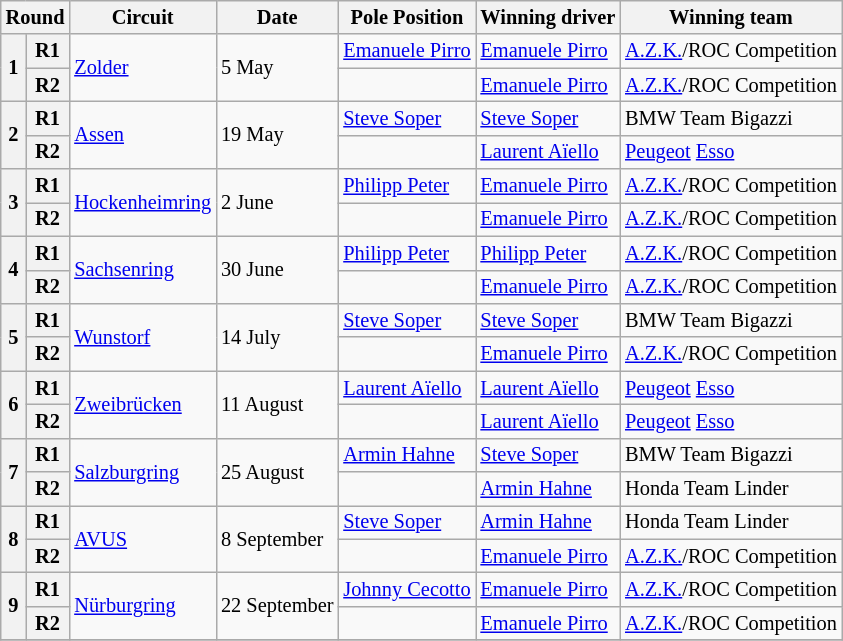<table class="wikitable" style="font-size: 85%;">
<tr>
<th colspan=2>Round</th>
<th>Circuit</th>
<th>Date</th>
<th>Pole Position</th>
<th>Winning driver</th>
<th>Winning team</th>
</tr>
<tr>
<th rowspan=2>1</th>
<th>R1</th>
<td rowspan=2> <a href='#'>Zolder</a></td>
<td rowspan=2>5 May</td>
<td> <a href='#'>Emanuele Pirro</a></td>
<td> <a href='#'>Emanuele Pirro</a></td>
<td><a href='#'>A.Z.K.</a>/ROC Competition</td>
</tr>
<tr>
<th>R2</th>
<td></td>
<td> <a href='#'>Emanuele Pirro</a></td>
<td><a href='#'>A.Z.K.</a>/ROC Competition</td>
</tr>
<tr>
<th rowspan=2>2</th>
<th>R1</th>
<td rowspan=2> <a href='#'>Assen</a></td>
<td rowspan=2>19 May</td>
<td> <a href='#'>Steve Soper</a></td>
<td> <a href='#'>Steve Soper</a></td>
<td>BMW Team Bigazzi</td>
</tr>
<tr>
<th>R2</th>
<td></td>
<td> <a href='#'>Laurent Aïello</a></td>
<td><a href='#'>Peugeot</a> <a href='#'>Esso</a></td>
</tr>
<tr>
<th rowspan=2>3</th>
<th>R1</th>
<td rowspan=2> <a href='#'>Hockenheimring</a></td>
<td rowspan=2>2 June</td>
<td> <a href='#'>Philipp Peter</a></td>
<td> <a href='#'>Emanuele Pirro</a></td>
<td><a href='#'>A.Z.K.</a>/ROC Competition</td>
</tr>
<tr>
<th>R2</th>
<td></td>
<td> <a href='#'>Emanuele Pirro</a></td>
<td><a href='#'>A.Z.K.</a>/ROC Competition</td>
</tr>
<tr>
<th rowspan=2>4</th>
<th>R1</th>
<td rowspan=2> <a href='#'>Sachsenring</a></td>
<td rowspan=2>30 June</td>
<td> <a href='#'>Philipp Peter</a></td>
<td> <a href='#'>Philipp Peter</a></td>
<td><a href='#'>A.Z.K.</a>/ROC Competition</td>
</tr>
<tr>
<th>R2</th>
<td></td>
<td> <a href='#'>Emanuele Pirro</a></td>
<td><a href='#'>A.Z.K.</a>/ROC Competition</td>
</tr>
<tr>
<th rowspan=2>5</th>
<th>R1</th>
<td rowspan=2> <a href='#'>Wunstorf</a></td>
<td rowspan=2>14 July</td>
<td> <a href='#'>Steve Soper</a></td>
<td> <a href='#'>Steve Soper</a></td>
<td>BMW Team Bigazzi</td>
</tr>
<tr>
<th>R2</th>
<td></td>
<td> <a href='#'>Emanuele Pirro</a></td>
<td><a href='#'>A.Z.K.</a>/ROC Competition</td>
</tr>
<tr>
<th rowspan=2>6</th>
<th>R1</th>
<td rowspan=2> <a href='#'>Zweibrücken</a></td>
<td rowspan=2>11 August</td>
<td> <a href='#'>Laurent Aïello</a></td>
<td> <a href='#'>Laurent Aïello</a></td>
<td><a href='#'>Peugeot</a> <a href='#'>Esso</a></td>
</tr>
<tr>
<th>R2</th>
<td></td>
<td> <a href='#'>Laurent Aïello</a></td>
<td><a href='#'>Peugeot</a> <a href='#'>Esso</a></td>
</tr>
<tr>
<th rowspan=2>7</th>
<th>R1</th>
<td rowspan=2> <a href='#'>Salzburgring</a></td>
<td rowspan=2>25 August</td>
<td> <a href='#'>Armin Hahne</a></td>
<td> <a href='#'>Steve Soper</a></td>
<td>BMW Team Bigazzi</td>
</tr>
<tr>
<th>R2</th>
<td></td>
<td> <a href='#'>Armin Hahne</a></td>
<td>Honda Team Linder</td>
</tr>
<tr>
<th rowspan=2>8</th>
<th>R1</th>
<td rowspan=2> <a href='#'>AVUS</a></td>
<td rowspan=2>8 September</td>
<td> <a href='#'>Steve Soper</a></td>
<td> <a href='#'>Armin Hahne</a></td>
<td>Honda Team Linder</td>
</tr>
<tr>
<th>R2</th>
<td></td>
<td> <a href='#'>Emanuele Pirro</a></td>
<td><a href='#'>A.Z.K.</a>/ROC Competition</td>
</tr>
<tr>
<th rowspan=2>9</th>
<th>R1</th>
<td rowspan=2> <a href='#'>Nürburgring</a></td>
<td rowspan=2>22 September</td>
<td> <a href='#'>Johnny Cecotto</a></td>
<td> <a href='#'>Emanuele Pirro</a></td>
<td><a href='#'>A.Z.K.</a>/ROC Competition</td>
</tr>
<tr>
<th>R2</th>
<td></td>
<td> <a href='#'>Emanuele Pirro</a></td>
<td><a href='#'>A.Z.K.</a>/ROC Competition</td>
</tr>
<tr>
</tr>
</table>
